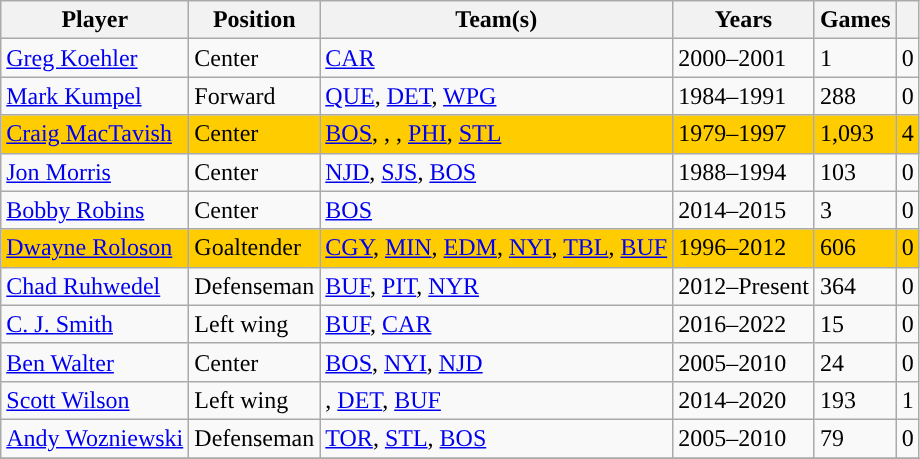<table class="wikitable sortable">
<tr>
<th>Player</th>
<th>Position</th>
<th>Team(s)</th>
<th>Years</th>
<th>Games</th>
<th><a href='#'></a></th>
</tr>
<tr>
<td><a href='#'>Greg Koehler</a></td>
<td>Center</td>
<td><a href='#'>CAR</a></td>
<td>2000–2001</td>
<td>1</td>
<td>0</td>
</tr>
<tr>
<td><a href='#'>Mark Kumpel</a></td>
<td>Forward</td>
<td><a href='#'>QUE</a>, <a href='#'>DET</a>, <a href='#'>WPG</a></td>
<td>1984–1991</td>
<td>288</td>
<td>0</td>
</tr>
<tr bgcolor=#FFCC00>
<td><a href='#'>Craig MacTavish</a></td>
<td>Center</td>
<td><a href='#'>BOS</a>, <span><strong></strong></span>, <span><strong></strong></span>, <a href='#'>PHI</a>, <a href='#'>STL</a></td>
<td>1979–1997</td>
<td>1,093</td>
<td>4</td>
</tr>
<tr>
<td><a href='#'>Jon Morris</a></td>
<td>Center</td>
<td><a href='#'>NJD</a>, <a href='#'>SJS</a>, <a href='#'>BOS</a></td>
<td>1988–1994</td>
<td>103</td>
<td>0</td>
</tr>
<tr>
<td><a href='#'>Bobby Robins</a></td>
<td>Center</td>
<td><a href='#'>BOS</a></td>
<td>2014–2015</td>
<td>3</td>
<td>0</td>
</tr>
<tr bgcolor=#FFCC00>
<td><a href='#'>Dwayne Roloson</a></td>
<td>Goaltender</td>
<td><a href='#'>CGY</a>, <a href='#'>MIN</a>, <a href='#'>EDM</a>, <a href='#'>NYI</a>, <a href='#'>TBL</a>, <a href='#'>BUF</a></td>
<td>1996–2012</td>
<td>606</td>
<td>0</td>
</tr>
<tr>
<td><a href='#'>Chad Ruhwedel</a></td>
<td>Defenseman</td>
<td><a href='#'>BUF</a>, <a href='#'>PIT</a>, <a href='#'>NYR</a></td>
<td>2012–Present</td>
<td>364</td>
<td>0</td>
</tr>
<tr>
<td><a href='#'>C. J. Smith</a></td>
<td>Left wing</td>
<td><a href='#'>BUF</a>, <a href='#'>CAR</a></td>
<td>2016–2022</td>
<td>15</td>
<td>0</td>
</tr>
<tr>
<td><a href='#'>Ben Walter</a></td>
<td>Center</td>
<td><a href='#'>BOS</a>, <a href='#'>NYI</a>, <a href='#'>NJD</a></td>
<td>2005–2010</td>
<td>24</td>
<td>0</td>
</tr>
<tr>
<td><a href='#'>Scott Wilson</a></td>
<td>Left wing</td>
<td><span><strong></strong></span>, <a href='#'>DET</a>, <a href='#'>BUF</a></td>
<td>2014–2020</td>
<td>193</td>
<td>1</td>
</tr>
<tr>
<td><a href='#'>Andy Wozniewski</a></td>
<td>Defenseman</td>
<td><a href='#'>TOR</a>, <a href='#'>STL</a>, <a href='#'>BOS</a></td>
<td>2005–2010</td>
<td>79</td>
<td>0</td>
</tr>
<tr>
</tr>
</table>
